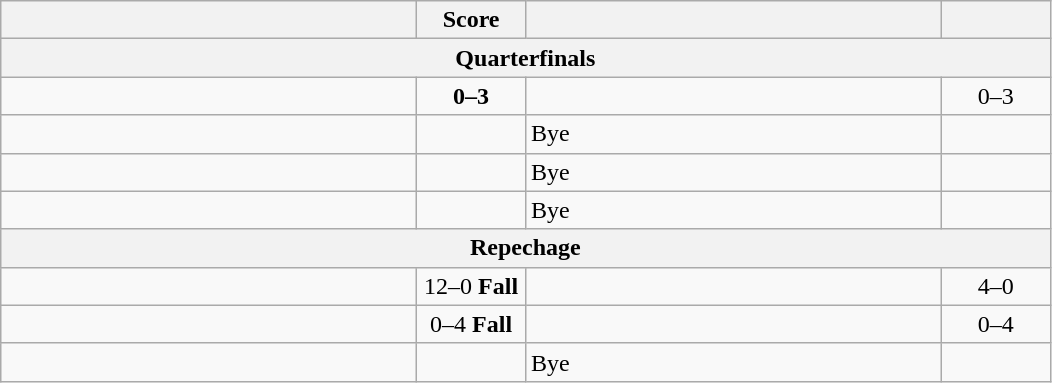<table class="wikitable" style="text-align: left;">
<tr>
<th align="right" width="270"></th>
<th width="65">Score</th>
<th align="left" width="270"></th>
<th width="65"></th>
</tr>
<tr>
<th colspan=4>Quarterfinals</th>
</tr>
<tr>
<td></td>
<td align="center"><strong>0–3</strong></td>
<td><strong></strong></td>
<td align=center>0–3 <strong></strong></td>
</tr>
<tr>
<td><strong></strong></td>
<td></td>
<td>Bye</td>
<td></td>
</tr>
<tr>
<td><strong></strong></td>
<td></td>
<td>Bye</td>
<td></td>
</tr>
<tr>
<td><strong></strong></td>
<td></td>
<td>Bye</td>
<td></td>
</tr>
<tr>
<th colspan=4>Repechage</th>
</tr>
<tr>
<td><strong></strong></td>
<td align="center">12–0 <strong>Fall</strong></td>
<td></td>
<td align=center>4–0 <strong></strong></td>
</tr>
<tr>
<td></td>
<td align="center">0–4 <strong>Fall</strong></td>
<td><strong></strong></td>
<td align=center>0–4 <strong></strong></td>
</tr>
<tr>
<td><strong></strong></td>
<td></td>
<td>Bye</td>
<td></td>
</tr>
</table>
